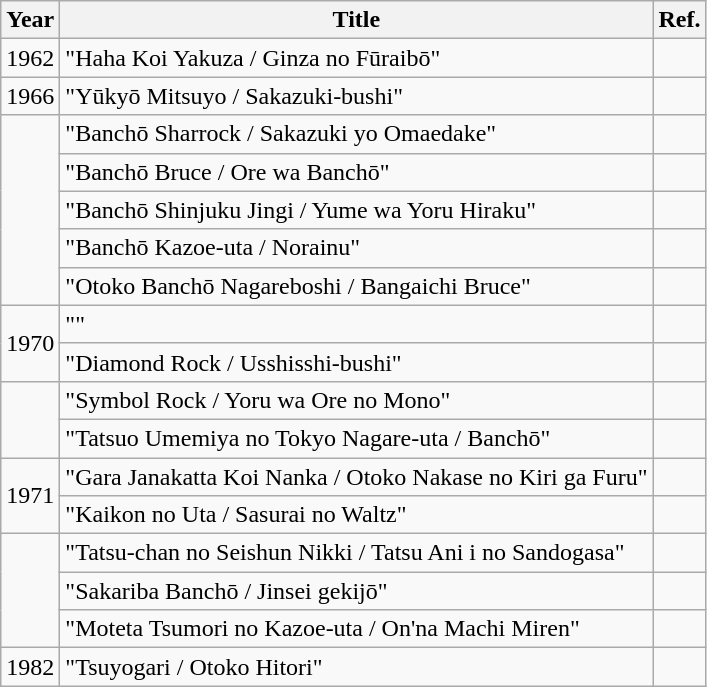<table class="wikitable">
<tr>
<th>Year</th>
<th>Title</th>
<th>Ref.</th>
</tr>
<tr>
<td>1962</td>
<td>"Haha Koi Yakuza / Ginza no Fūraibō"</td>
<td></td>
</tr>
<tr>
<td>1966</td>
<td>"Yūkyō Mitsuyo / Sakazuki-bushi"</td>
<td></td>
</tr>
<tr>
<td rowspan="5"></td>
<td>"Banchō Sharrock / Sakazuki yo Omaedake"</td>
<td></td>
</tr>
<tr>
<td>"Banchō Bruce / Ore wa Banchō"</td>
<td></td>
</tr>
<tr>
<td>"Banchō Shinjuku Jingi / Yume wa Yoru Hiraku"</td>
<td></td>
</tr>
<tr>
<td>"Banchō Kazoe-uta / Norainu"</td>
<td></td>
</tr>
<tr>
<td>"Otoko Banchō Nagareboshi / Bangaichi Bruce"</td>
<td></td>
</tr>
<tr>
<td rowspan="2">1970</td>
<td>""</td>
<td></td>
</tr>
<tr>
<td>"Diamond Rock / Usshisshi-bushi"</td>
<td></td>
</tr>
<tr>
<td rowspan="2"></td>
<td>"Symbol Rock / Yoru wa Ore no Mono"</td>
<td></td>
</tr>
<tr>
<td>"Tatsuo Umemiya no Tokyo Nagare-uta / Banchō"</td>
<td></td>
</tr>
<tr>
<td rowspan="2">1971</td>
<td>"Gara Janakatta Koi Nanka / Otoko Nakase no Kiri ga Furu"</td>
<td></td>
</tr>
<tr>
<td>"Kaikon no Uta / Sasurai no Waltz"</td>
<td></td>
</tr>
<tr>
<td rowspan="3"></td>
<td>"Tatsu-chan no Seishun Nikki / Tatsu Ani i no Sandogasa"</td>
<td></td>
</tr>
<tr>
<td>"Sakariba Banchō / Jinsei gekijō"</td>
<td></td>
</tr>
<tr>
<td>"Moteta Tsumori no Kazoe-uta / On'na Machi Miren"</td>
<td></td>
</tr>
<tr>
<td>1982</td>
<td>"Tsuyogari / Otoko Hitori"</td>
<td></td>
</tr>
</table>
